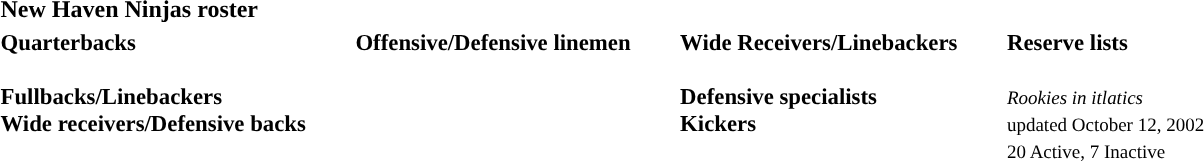<table class="toccolours" style="text-align: left;">
<tr>
<th colspan=7><strong>New Haven Ninjas roster</strong></th>
</tr>
<tr>
<td style="font-size: 95%;" valign="top"><strong>Quarterbacks</strong><br>
<br><strong>Fullbacks/Linebackers</strong>



<br><strong>Wide receivers/Defensive backs</strong>


</td>
<td style="width: 25px;"></td>
<td style="font-size: 95%;" valign="top"><strong>Offensive/Defensive linemen</strong><br>



</td>
<td style="width: 25px;"></td>
<td style="font-size: 95%;" valign="top"><strong>Wide Receivers/Linebackers</strong><br>
<br><strong>Defensive specialists</strong>


<br><strong>Kickers</strong>
</td>
<td style="width: 25px;"></td>
<td style="font-size: 95%;" valign="top"><strong>Reserve lists</strong><br>





<br><small><em>Rookies in itlatics</em><br>
<span></span> updated October 12, 2002<br>
20 Active, 7 Inactive</small></td>
</tr>
<tr>
</tr>
</table>
